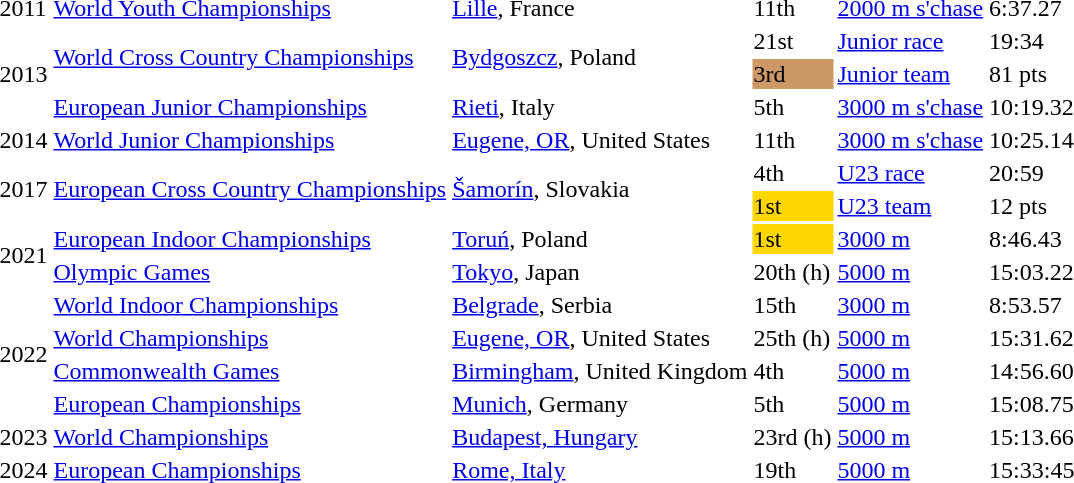<table>
<tr>
<td>2011</td>
<td><a href='#'>World Youth Championships</a></td>
<td><a href='#'>Lille</a>, France</td>
<td>11th</td>
<td><a href='#'>2000 m s'chase</a></td>
<td>6:37.27</td>
</tr>
<tr>
<td rowspan=3>2013</td>
<td rowspan=2><a href='#'>World Cross Country Championships</a></td>
<td rowspan=2><a href='#'>Bydgoszcz</a>, Poland</td>
<td>21st</td>
<td><a href='#'>Junior race</a></td>
<td>19:34</td>
</tr>
<tr>
<td bgcolor=cc9966>3rd</td>
<td><a href='#'>Junior team</a></td>
<td>81 pts</td>
</tr>
<tr>
<td><a href='#'>European Junior Championships</a></td>
<td><a href='#'>Rieti</a>, Italy</td>
<td>5th</td>
<td><a href='#'>3000 m s'chase</a></td>
<td>10:19.32</td>
</tr>
<tr>
<td>2014</td>
<td><a href='#'>World Junior Championships</a></td>
<td><a href='#'>Eugene, OR</a>, United States</td>
<td>11th</td>
<td><a href='#'>3000 m s'chase</a></td>
<td>10:25.14</td>
</tr>
<tr>
<td rowspan=2>2017</td>
<td rowspan=2><a href='#'>European Cross Country Championships</a></td>
<td rowspan=2><a href='#'>Šamorín</a>, Slovakia</td>
<td>4th</td>
<td><a href='#'>U23 race</a></td>
<td>20:59</td>
</tr>
<tr>
<td bgcolor=gold>1st</td>
<td><a href='#'>U23 team</a></td>
<td>12 pts</td>
</tr>
<tr>
<td rowspan=2>2021</td>
<td><a href='#'>European Indoor Championships</a></td>
<td><a href='#'>Toruń</a>, Poland</td>
<td bgcolor=gold>1st</td>
<td><a href='#'>3000 m</a></td>
<td>8:46.43</td>
</tr>
<tr>
<td><a href='#'>Olympic Games</a></td>
<td><a href='#'>Tokyo</a>, Japan</td>
<td>20th (h)</td>
<td><a href='#'>5000 m</a></td>
<td>15:03.22</td>
</tr>
<tr>
<td rowspan=4>2022</td>
<td><a href='#'>World Indoor Championships</a></td>
<td><a href='#'>Belgrade</a>, Serbia</td>
<td>15th</td>
<td><a href='#'>3000 m</a></td>
<td>8:53.57</td>
</tr>
<tr>
<td><a href='#'>World Championships</a></td>
<td><a href='#'>Eugene, OR</a>, United States</td>
<td>25th (h)</td>
<td><a href='#'>5000 m</a></td>
<td>15:31.62</td>
</tr>
<tr>
<td><a href='#'>Commonwealth Games</a></td>
<td><a href='#'>Birmingham</a>, United Kingdom</td>
<td>4th</td>
<td><a href='#'>5000 m</a></td>
<td>14:56.60</td>
</tr>
<tr>
<td><a href='#'>European Championships</a></td>
<td><a href='#'>Munich</a>, Germany</td>
<td>5th</td>
<td><a href='#'>5000 m</a></td>
<td>15:08.75</td>
</tr>
<tr>
<td>2023</td>
<td><a href='#'>World Championships</a></td>
<td><a href='#'>Budapest, Hungary</a></td>
<td>23rd (h)</td>
<td><a href='#'>5000 m</a></td>
<td>15:13.66</td>
</tr>
<tr>
<td>2024</td>
<td><a href='#'>European Championships</a></td>
<td><a href='#'>Rome, Italy</a></td>
<td>19th</td>
<td><a href='#'>5000 m</a></td>
<td>15:33:45</td>
</tr>
</table>
